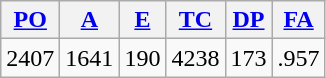<table class="wikitable">
<tr>
<th><a href='#'>PO</a></th>
<th><a href='#'>A</a></th>
<th><a href='#'>E</a></th>
<th><a href='#'>TC</a></th>
<th><a href='#'>DP</a></th>
<th><a href='#'>FA</a></th>
</tr>
<tr align=center>
<td>2407</td>
<td>1641</td>
<td>190</td>
<td>4238</td>
<td>173</td>
<td>.957</td>
</tr>
</table>
